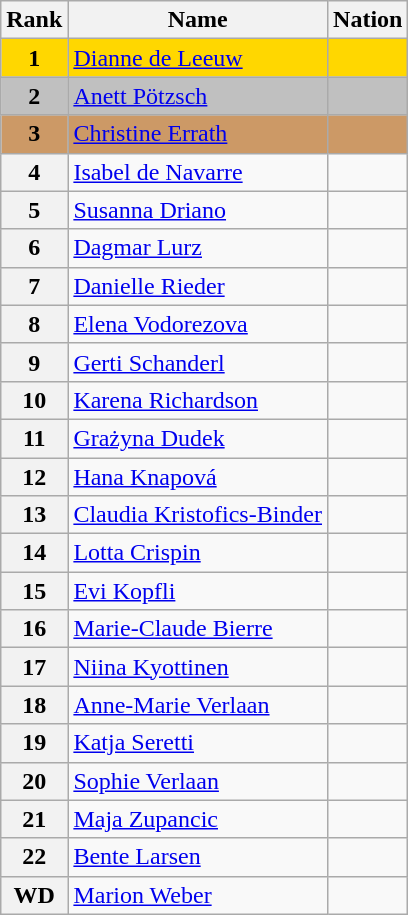<table class="wikitable">
<tr>
<th>Rank</th>
<th>Name</th>
<th>Nation</th>
</tr>
<tr bgcolor="gold">
<td align="center"><strong>1</strong></td>
<td><a href='#'>Dianne de Leeuw</a></td>
<td></td>
</tr>
<tr bgcolor="silver">
<td align="center"><strong>2</strong></td>
<td><a href='#'>Anett Pötzsch</a></td>
<td></td>
</tr>
<tr bgcolor="cc9966">
<td align="center"><strong>3</strong></td>
<td><a href='#'>Christine Errath</a></td>
<td></td>
</tr>
<tr>
<th>4</th>
<td><a href='#'>Isabel de Navarre</a></td>
<td></td>
</tr>
<tr>
<th>5</th>
<td><a href='#'>Susanna Driano</a></td>
<td></td>
</tr>
<tr>
<th>6</th>
<td><a href='#'>Dagmar Lurz</a></td>
<td></td>
</tr>
<tr>
<th>7</th>
<td><a href='#'>Danielle Rieder</a></td>
<td></td>
</tr>
<tr>
<th>8</th>
<td><a href='#'>Elena Vodorezova</a></td>
<td></td>
</tr>
<tr>
<th>9</th>
<td><a href='#'>Gerti Schanderl</a></td>
<td></td>
</tr>
<tr>
<th>10</th>
<td><a href='#'>Karena Richardson</a></td>
<td></td>
</tr>
<tr>
<th>11</th>
<td><a href='#'>Grażyna Dudek</a></td>
<td></td>
</tr>
<tr>
<th>12</th>
<td><a href='#'>Hana Knapová</a></td>
<td></td>
</tr>
<tr>
<th>13</th>
<td><a href='#'>Claudia Kristofics-Binder</a></td>
<td></td>
</tr>
<tr>
<th>14</th>
<td><a href='#'>Lotta Crispin</a></td>
<td></td>
</tr>
<tr>
<th>15</th>
<td><a href='#'>Evi Kopfli</a></td>
<td></td>
</tr>
<tr>
<th>16</th>
<td><a href='#'>Marie-Claude Bierre</a></td>
<td></td>
</tr>
<tr>
<th>17</th>
<td><a href='#'>Niina Kyottinen</a></td>
<td></td>
</tr>
<tr>
<th>18</th>
<td><a href='#'>Anne-Marie Verlaan</a></td>
<td></td>
</tr>
<tr>
<th>19</th>
<td><a href='#'>Katja Seretti</a></td>
<td></td>
</tr>
<tr>
<th>20</th>
<td><a href='#'>Sophie Verlaan</a></td>
<td></td>
</tr>
<tr>
<th>21</th>
<td><a href='#'>Maja Zupancic</a></td>
<td></td>
</tr>
<tr>
<th>22</th>
<td><a href='#'>Bente Larsen</a></td>
<td></td>
</tr>
<tr>
<th>WD</th>
<td><a href='#'>Marion Weber</a></td>
<td></td>
</tr>
</table>
